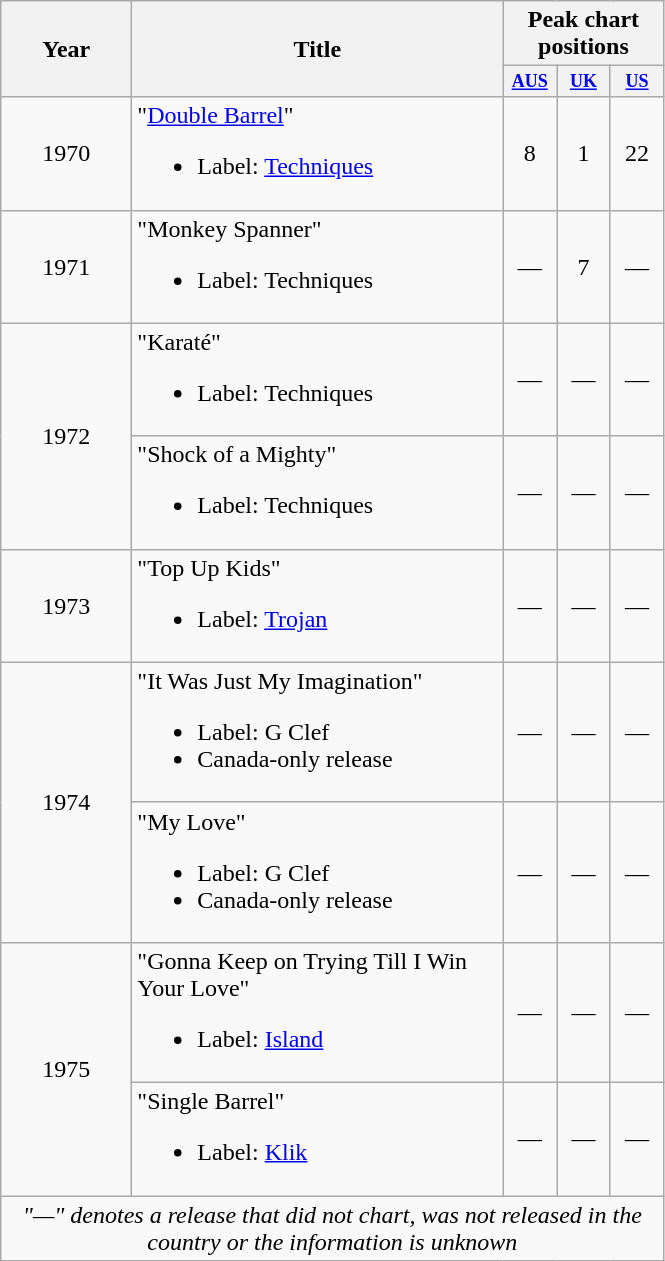<table class="wikitable" style="text-align:center;">
<tr>
<th rowspan="2" style="width: 5em">Year</th>
<th rowspan="2" style="width: 15em">Title</th>
<th colspan="3">Peak chart positions</th>
</tr>
<tr>
<th style="width:2.5em;font-size:75%;"><a href='#'>AUS</a><br></th>
<th style="width:2.5em;font-size:75%;"><a href='#'>UK</a><br></th>
<th style="width:2.5em;font-size:75%;"><a href='#'>US</a><br></th>
</tr>
<tr>
<td>1970</td>
<td style="text-align: left">"<a href='#'>Double Barrel</a>"<br><ul><li>Label: <a href='#'>Techniques</a></li></ul></td>
<td>8</td>
<td>1</td>
<td>22</td>
</tr>
<tr>
<td>1971</td>
<td style="text-align: left">"Monkey Spanner"<br><ul><li>Label: Techniques</li></ul></td>
<td>—</td>
<td>7</td>
<td>—</td>
</tr>
<tr>
<td rowspan="2">1972</td>
<td style="text-align: left">"Karaté"<br><ul><li>Label: Techniques</li></ul></td>
<td>—</td>
<td>—</td>
<td>—</td>
</tr>
<tr>
<td style="text-align: left">"Shock of a Mighty"<br><ul><li>Label: Techniques</li></ul></td>
<td>—</td>
<td>—</td>
<td>—</td>
</tr>
<tr>
<td>1973</td>
<td style="text-align: left">"Top Up Kids"<br><ul><li>Label: <a href='#'>Trojan</a></li></ul></td>
<td>—</td>
<td>—</td>
<td>—</td>
</tr>
<tr>
<td rowspan="2">1974</td>
<td style="text-align: left">"It Was Just My Imagination"<br><ul><li>Label: G Clef</li><li>Canada-only release</li></ul></td>
<td>—</td>
<td>—</td>
<td>—</td>
</tr>
<tr>
<td style="text-align: left">"My Love"<br><ul><li>Label: G Clef</li><li>Canada-only release</li></ul></td>
<td>—</td>
<td>—</td>
<td>—</td>
</tr>
<tr>
<td rowspan="2">1975</td>
<td style="text-align: left">"Gonna Keep on Trying Till I Win Your Love"<br><ul><li>Label: <a href='#'>Island</a></li></ul></td>
<td>—</td>
<td>—</td>
<td>—</td>
</tr>
<tr>
<td style="text-align: left">"Single Barrel"<br><ul><li>Label: <a href='#'>Klik</a></li></ul></td>
<td>—</td>
<td>—</td>
<td>—</td>
</tr>
<tr>
<td colspan="5"><em>"—" denotes a release that did not chart, was not released in the country or the information is unknown</em></td>
</tr>
</table>
